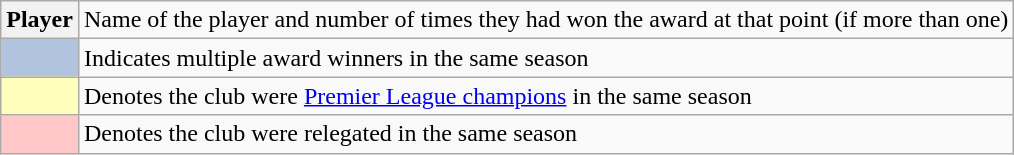<table class="wikitable plainrowheaders">
<tr>
<th scope="row"><strong>Player </strong></th>
<td>Name of the player and number of times they had won the award at that point (if more than one)</td>
</tr>
<tr>
<th scope="row" style="text-align:center; background:#B0C4DE"></th>
<td>Indicates multiple award winners in the same season</td>
</tr>
<tr>
<th scope="row" style="text-align:center; background:#ffb"></th>
<td>Denotes the club were <a href='#'>Premier League champions</a> in the same season</td>
</tr>
<tr>
<th scope="row" style="text-align:center; background:#FFC7C7"></th>
<td>Denotes the club were relegated in the same season</td>
</tr>
</table>
